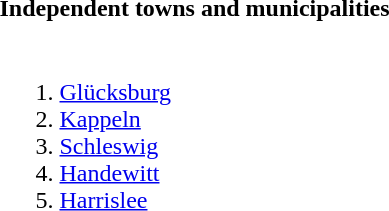<table>
<tr ---->
<th>Independent towns and municipalities</th>
</tr>
<tr>
<td valign=top><br><ol><li><a href='#'>Glücksburg</a></li><li><a href='#'>Kappeln</a></li><li><a href='#'>Schleswig</a></li><li><a href='#'>Handewitt</a></li><li><a href='#'>Harrislee</a></li></ol></td>
<td></td>
</tr>
</table>
